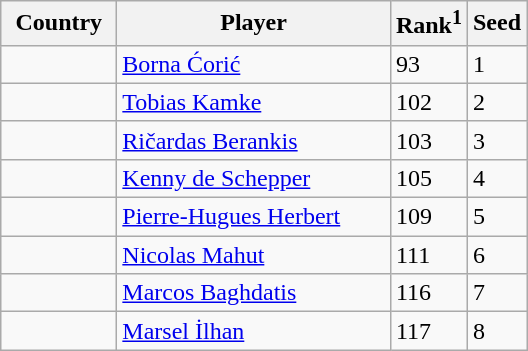<table class="sortable wikitable">
<tr>
<th width="70">Country</th>
<th width="175">Player</th>
<th>Rank<sup>1</sup></th>
<th>Seed</th>
</tr>
<tr>
<td></td>
<td><a href='#'>Borna Ćorić</a></td>
<td>93</td>
<td>1</td>
</tr>
<tr>
<td></td>
<td><a href='#'>Tobias Kamke</a></td>
<td>102</td>
<td>2</td>
</tr>
<tr>
<td></td>
<td><a href='#'>Ričardas Berankis</a></td>
<td>103</td>
<td>3</td>
</tr>
<tr>
<td></td>
<td><a href='#'>Kenny de Schepper</a></td>
<td>105</td>
<td>4</td>
</tr>
<tr>
<td></td>
<td><a href='#'>Pierre-Hugues Herbert</a></td>
<td>109</td>
<td>5</td>
</tr>
<tr>
<td></td>
<td><a href='#'>Nicolas Mahut</a></td>
<td>111</td>
<td>6</td>
</tr>
<tr>
<td></td>
<td><a href='#'>Marcos Baghdatis</a></td>
<td>116</td>
<td>7</td>
</tr>
<tr>
<td></td>
<td><a href='#'>Marsel İlhan</a></td>
<td>117</td>
<td>8</td>
</tr>
</table>
